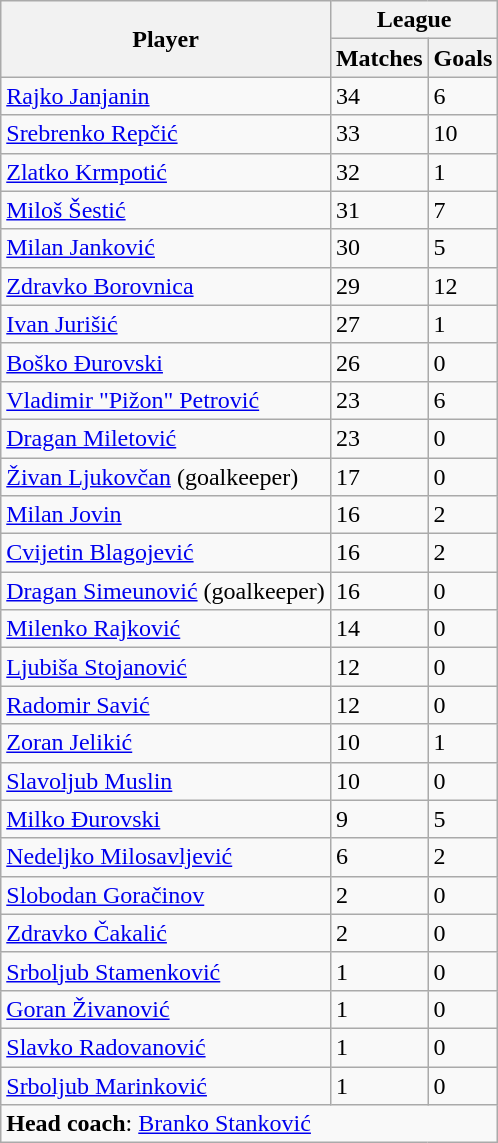<table class="wikitable sortable">
<tr>
<th rowspan=2>Player</th>
<th colspan=2>League</th>
</tr>
<tr>
<th>Matches</th>
<th>Goals</th>
</tr>
<tr>
<td> <a href='#'>Rajko Janjanin</a></td>
<td>34</td>
<td>6</td>
</tr>
<tr>
<td> <a href='#'>Srebrenko Repčić</a></td>
<td>33</td>
<td>10</td>
</tr>
<tr>
<td> <a href='#'>Zlatko Krmpotić</a></td>
<td>32</td>
<td>1</td>
</tr>
<tr>
<td> <a href='#'>Miloš Šestić</a></td>
<td>31</td>
<td>7</td>
</tr>
<tr>
<td> <a href='#'>Milan Janković</a></td>
<td>30</td>
<td>5</td>
</tr>
<tr>
<td> <a href='#'>Zdravko Borovnica</a></td>
<td>29</td>
<td>12</td>
</tr>
<tr>
<td> <a href='#'>Ivan Jurišić</a></td>
<td>27</td>
<td>1</td>
</tr>
<tr>
<td> <a href='#'>Boško Đurovski</a></td>
<td>26</td>
<td>0</td>
</tr>
<tr>
<td> <a href='#'>Vladimir "Pižon" Petrović</a></td>
<td>23</td>
<td>6</td>
</tr>
<tr>
<td> <a href='#'>Dragan Miletović</a></td>
<td>23</td>
<td>0</td>
</tr>
<tr>
<td> <a href='#'>Živan Ljukovčan</a> (goalkeeper)</td>
<td>17</td>
<td>0</td>
</tr>
<tr>
<td> <a href='#'>Milan Jovin</a></td>
<td>16</td>
<td>2</td>
</tr>
<tr>
<td> <a href='#'>Cvijetin Blagojević</a></td>
<td>16</td>
<td>2</td>
</tr>
<tr>
<td> <a href='#'>Dragan Simeunović</a> (goalkeeper)</td>
<td>16</td>
<td>0</td>
</tr>
<tr>
<td> <a href='#'>Milenko Rajković</a></td>
<td>14</td>
<td>0</td>
</tr>
<tr>
<td> <a href='#'>Ljubiša Stojanović</a></td>
<td>12</td>
<td>0</td>
</tr>
<tr>
<td> <a href='#'>Radomir Savić</a></td>
<td>12</td>
<td>0</td>
</tr>
<tr>
<td> <a href='#'>Zoran Jelikić</a></td>
<td>10</td>
<td>1</td>
</tr>
<tr>
<td> <a href='#'>Slavoljub Muslin</a></td>
<td>10</td>
<td>0</td>
</tr>
<tr>
<td> <a href='#'>Milko Đurovski</a></td>
<td>9</td>
<td>5</td>
</tr>
<tr>
<td> <a href='#'>Nedeljko Milosavljević</a></td>
<td>6</td>
<td>2</td>
</tr>
<tr>
<td> <a href='#'>Slobodan Goračinov</a></td>
<td>2</td>
<td>0</td>
</tr>
<tr>
<td> <a href='#'>Zdravko Čakalić</a></td>
<td>2</td>
<td>0</td>
</tr>
<tr>
<td> <a href='#'>Srboljub Stamenković</a></td>
<td>1</td>
<td>0</td>
</tr>
<tr>
<td> <a href='#'>Goran Živanović</a></td>
<td>1</td>
<td>0</td>
</tr>
<tr>
<td> <a href='#'>Slavko Radovanović</a></td>
<td>1</td>
<td>0</td>
</tr>
<tr>
<td> <a href='#'>Srboljub Marinković</a></td>
<td>1</td>
<td>0</td>
</tr>
<tr class="sortbottom">
<td colspan=3><strong>Head coach</strong>: <a href='#'>Branko Stanković</a></td>
</tr>
</table>
